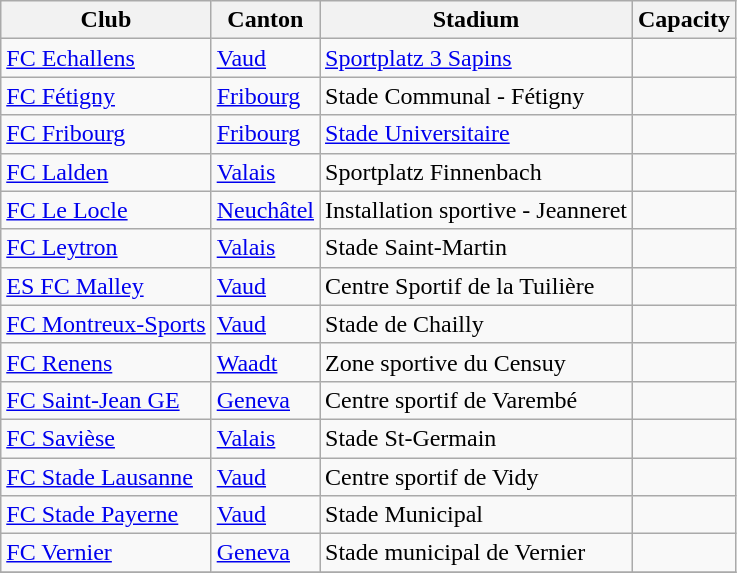<table class="wikitable">
<tr>
<th>Club</th>
<th>Canton</th>
<th>Stadium</th>
<th>Capacity</th>
</tr>
<tr>
<td><a href='#'>FC Echallens</a></td>
<td><a href='#'>Vaud</a></td>
<td><a href='#'>Sportplatz 3 Sapins</a></td>
<td></td>
</tr>
<tr>
<td><a href='#'>FC Fétigny</a></td>
<td><a href='#'>Fribourg</a></td>
<td>Stade Communal - Fétigny</td>
<td></td>
</tr>
<tr>
<td><a href='#'>FC Fribourg</a></td>
<td><a href='#'>Fribourg</a></td>
<td><a href='#'>Stade Universitaire</a></td>
<td></td>
</tr>
<tr>
<td><a href='#'>FC Lalden</a></td>
<td><a href='#'>Valais</a></td>
<td>Sportplatz Finnenbach</td>
<td></td>
</tr>
<tr>
<td><a href='#'>FC Le Locle</a></td>
<td><a href='#'>Neuchâtel</a></td>
<td>Installation sportive - Jeanneret</td>
<td></td>
</tr>
<tr>
<td><a href='#'>FC Leytron</a></td>
<td><a href='#'>Valais</a></td>
<td>Stade Saint-Martin</td>
<td></td>
</tr>
<tr>
<td><a href='#'>ES FC Malley</a></td>
<td><a href='#'>Vaud</a></td>
<td>Centre Sportif de la Tuilière</td>
<td></td>
</tr>
<tr>
<td><a href='#'>FC Montreux-Sports</a></td>
<td><a href='#'>Vaud</a></td>
<td>Stade de Chailly</td>
<td></td>
</tr>
<tr>
<td><a href='#'>FC Renens</a></td>
<td><a href='#'>Waadt</a></td>
<td>Zone sportive du Censuy</td>
<td></td>
</tr>
<tr>
<td><a href='#'>FC Saint-Jean GE</a></td>
<td><a href='#'>Geneva</a></td>
<td>Centre sportif de Varembé</td>
<td></td>
</tr>
<tr>
<td><a href='#'>FC Savièse</a></td>
<td><a href='#'>Valais</a></td>
<td>Stade St-Germain</td>
<td></td>
</tr>
<tr>
<td><a href='#'>FC Stade Lausanne</a></td>
<td><a href='#'>Vaud</a></td>
<td>Centre sportif de Vidy</td>
<td></td>
</tr>
<tr>
<td><a href='#'>FC Stade Payerne</a></td>
<td><a href='#'>Vaud</a></td>
<td>Stade Municipal</td>
<td></td>
</tr>
<tr>
<td><a href='#'>FC Vernier</a></td>
<td><a href='#'>Geneva</a></td>
<td>Stade municipal de Vernier</td>
<td></td>
</tr>
<tr>
</tr>
</table>
